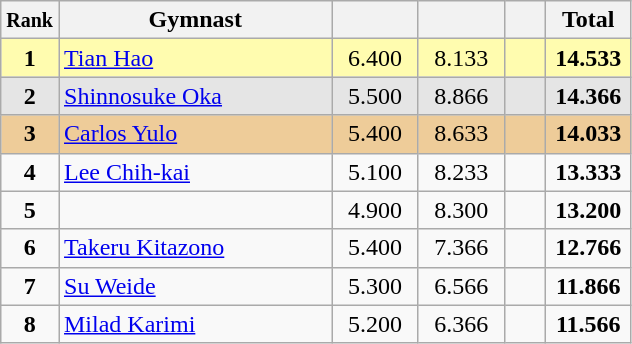<table class="wikitable sortable" style="text-align:center;">
<tr>
<th scope="col" style="width:15px;"><small>Rank</small></th>
<th scope="col" style="width:175px;">Gymnast</th>
<th scope="col" style="width:50px;"><small></small></th>
<th scope="col" style="width:50px;"><small></small></th>
<th scope="col" style="width:20px;"><small></small></th>
<th scope="col" style="width:50px;">Total</th>
</tr>
<tr style="background:#fffcaf;">
<td scope="row" style="text-align:center"><strong>1</strong></td>
<td style=text-align:left;"> <a href='#'>Tian Hao</a></td>
<td>6.400</td>
<td>8.133</td>
<td></td>
<td><strong>14.533</strong></td>
</tr>
<tr style="background:#e5e5e5;">
<td scope="row" style="text-align:center"><strong>2</strong></td>
<td style=text-align:left;"> <a href='#'>Shinnosuke Oka</a></td>
<td>5.500</td>
<td>8.866</td>
<td></td>
<td><strong>14.366</strong></td>
</tr>
<tr style="background:#ec9;">
<td scope="row" style="text-align:center"><strong>3</strong></td>
<td style=text-align:left;"> <a href='#'>Carlos Yulo</a></td>
<td>5.400</td>
<td>8.633</td>
<td></td>
<td><strong>14.033</strong></td>
</tr>
<tr>
<td scope="row" style="text-align:center"><strong>4</strong></td>
<td style=text-align:left;"> <a href='#'>Lee Chih-kai</a></td>
<td>5.100</td>
<td>8.233</td>
<td></td>
<td><strong>13.333</strong></td>
</tr>
<tr>
<td scope="row" style="text-align:center"><strong>5</strong></td>
<td style=text-align:left;"></td>
<td>4.900</td>
<td>8.300</td>
<td></td>
<td><strong>13.200</strong></td>
</tr>
<tr>
<td scope="row" style="text-align:center"><strong>6</strong></td>
<td style=text-align:left;"> <a href='#'>Takeru Kitazono</a></td>
<td>5.400</td>
<td>7.366</td>
<td></td>
<td><strong>12.766</strong></td>
</tr>
<tr>
<td scope="row" style="text-align:center"><strong>7</strong></td>
<td style=text-align:left;"> <a href='#'>Su Weide</a></td>
<td>5.300</td>
<td>6.566</td>
<td></td>
<td><strong>11.866</strong></td>
</tr>
<tr>
<td scope="row" style="text-align:center"><strong>8</strong></td>
<td style=text-align:left;"> <a href='#'>Milad Karimi</a></td>
<td>5.200</td>
<td>6.366</td>
<td></td>
<td><strong>11.566</strong></td>
</tr>
</table>
